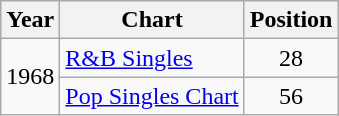<table class="wikitable">
<tr>
<th>Year</th>
<th>Chart</th>
<th>Position</th>
</tr>
<tr>
<td rowspan="2">1968</td>
<td><a href='#'>R&B Singles</a></td>
<td style="text-align:center;">28</td>
</tr>
<tr>
<td><a href='#'>Pop Singles Chart</a></td>
<td style="text-align:center;">56</td>
</tr>
</table>
